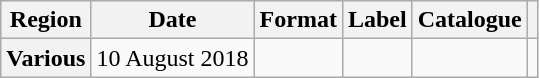<table class="wikitable plainrowheaders" style="text-align:center;">
<tr>
<th>Region</th>
<th>Date</th>
<th>Format</th>
<th>Label</th>
<th>Catalogue</th>
<th></th>
</tr>
<tr>
<th scope="row">Various</th>
<td>10 August 2018</td>
<td></td>
<td></td>
<td></td>
<td></td>
</tr>
</table>
